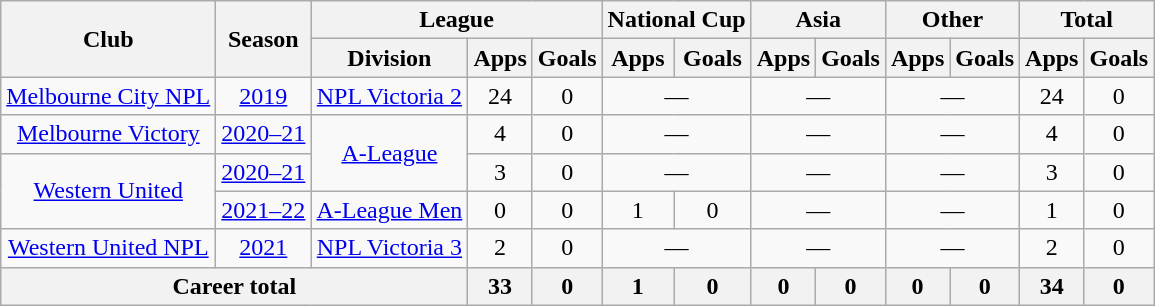<table class="wikitable" style="text-align:center">
<tr>
<th rowspan=2>Club</th>
<th rowspan=2>Season</th>
<th colspan=3>League</th>
<th colspan=2>National Cup</th>
<th colspan=2>Asia</th>
<th colspan=2>Other</th>
<th colspan=2>Total</th>
</tr>
<tr>
<th>Division</th>
<th>Apps</th>
<th>Goals</th>
<th>Apps</th>
<th>Goals</th>
<th>Apps</th>
<th>Goals</th>
<th>Apps</th>
<th>Goals</th>
<th>Apps</th>
<th>Goals</th>
</tr>
<tr>
<td><a href='#'>Melbourne City NPL</a></td>
<td><a href='#'>2019</a></td>
<td><a href='#'>NPL Victoria 2</a></td>
<td>24</td>
<td>0</td>
<td colspan="2">—</td>
<td colspan="2">—</td>
<td colspan="2">—</td>
<td>24</td>
<td>0</td>
</tr>
<tr>
<td><a href='#'>Melbourne Victory</a></td>
<td><a href='#'>2020–21</a></td>
<td rowspan="2"><a href='#'>A-League</a></td>
<td>4</td>
<td>0</td>
<td colspan="2">—</td>
<td colspan="2">—</td>
<td colspan="2">—</td>
<td>4</td>
<td>0</td>
</tr>
<tr>
<td rowspan="2"><a href='#'>Western United</a></td>
<td><a href='#'>2020–21</a></td>
<td>3</td>
<td>0</td>
<td colspan="2">—</td>
<td colspan="2">—</td>
<td colspan="2">—</td>
<td>3</td>
<td>0</td>
</tr>
<tr>
<td><a href='#'>2021–22</a></td>
<td><a href='#'>A-League Men</a></td>
<td>0</td>
<td>0</td>
<td>1</td>
<td>0</td>
<td colspan="2">—</td>
<td colspan="2">—</td>
<td>1</td>
<td>0</td>
</tr>
<tr>
<td><a href='#'>Western United NPL</a></td>
<td><a href='#'>2021</a></td>
<td><a href='#'>NPL Victoria 3</a></td>
<td>2</td>
<td>0</td>
<td colspan="2">—</td>
<td colspan="2">—</td>
<td colspan="2">—</td>
<td>2</td>
<td>0</td>
</tr>
<tr>
<th colspan=3>Career total</th>
<th>33</th>
<th>0</th>
<th>1</th>
<th>0</th>
<th>0</th>
<th>0</th>
<th>0</th>
<th>0</th>
<th>34</th>
<th>0</th>
</tr>
</table>
